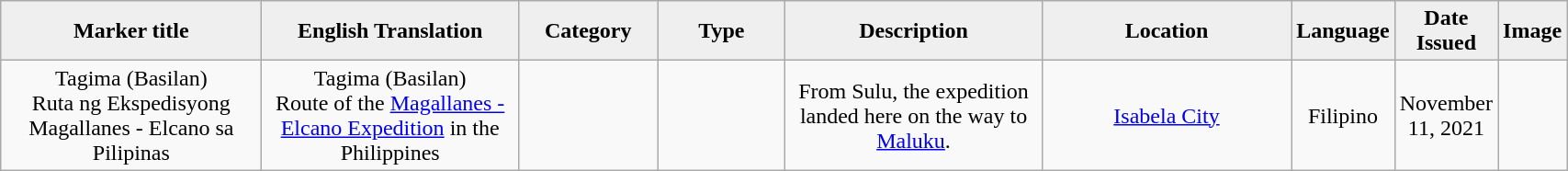<table class="wikitable" style="width:90%; text-align:center;">
<tr>
<th style="width:20%; background:#efefef;">Marker title</th>
<th style="width:20%; background:#efefef;">English Translation</th>
<th style="width:10%; background:#efefef;">Category</th>
<th style="width:10%; background:#efefef;">Type</th>
<th style="width:20%; background:#efefef;">Description</th>
<th style="width:20%; background:#efefef;">Location</th>
<th style="width:10%; background:#efefef;">Language</th>
<th style="width:10%; background:#efefef;">Date Issued</th>
<th style="width:10%; background:#efefef;">Image</th>
</tr>
<tr>
<td>Tagima (Basilan)<br>Ruta ng Ekspedisyong Magallanes - Elcano sa Pilipinas</td>
<td>Tagima (Basilan)<br>Route of the <a href='#'>Magallanes - Elcano Expedition</a> in the Philippines</td>
<td></td>
<td></td>
<td>From Sulu, the expedition landed here on the way to <a href='#'>Maluku</a>.</td>
<td><a href='#'>Isabela City</a></td>
<td>Filipino</td>
<td>November 11, 2021</td>
<td></td>
</tr>
</table>
